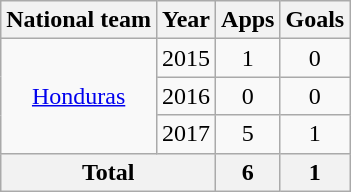<table class="wikitable" style="text-align:center">
<tr>
<th>National team</th>
<th>Year</th>
<th>Apps</th>
<th>Goals</th>
</tr>
<tr>
<td rowspan="3"><a href='#'>Honduras</a></td>
<td>2015</td>
<td>1</td>
<td>0</td>
</tr>
<tr>
<td>2016</td>
<td>0</td>
<td>0</td>
</tr>
<tr>
<td>2017</td>
<td>5</td>
<td>1</td>
</tr>
<tr>
<th colspan=2>Total</th>
<th>6</th>
<th>1</th>
</tr>
</table>
